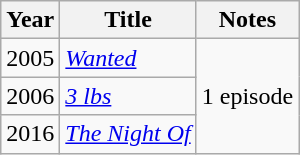<table class="wikitable">
<tr>
<th>Year</th>
<th>Title</th>
<th>Notes</th>
</tr>
<tr>
<td>2005</td>
<td><em><a href='#'>Wanted</a></em></td>
<td rowspan=3>1 episode</td>
</tr>
<tr>
<td>2006</td>
<td><em><a href='#'>3 lbs</a></em></td>
</tr>
<tr>
<td>2016</td>
<td><em><a href='#'>The Night Of</a></em></td>
</tr>
</table>
